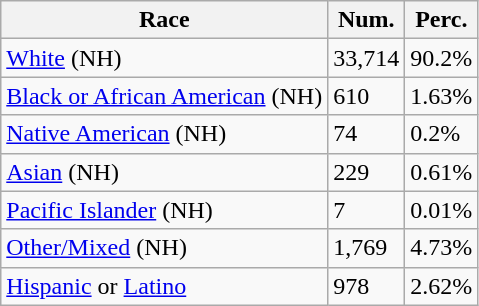<table class="wikitable">
<tr>
<th>Race</th>
<th>Num.</th>
<th>Perc.</th>
</tr>
<tr>
<td><a href='#'>White</a> (NH)</td>
<td>33,714</td>
<td>90.2%</td>
</tr>
<tr>
<td><a href='#'>Black or African American</a> (NH)</td>
<td>610</td>
<td>1.63%</td>
</tr>
<tr>
<td><a href='#'>Native American</a> (NH)</td>
<td>74</td>
<td>0.2%</td>
</tr>
<tr>
<td><a href='#'>Asian</a> (NH)</td>
<td>229</td>
<td>0.61%</td>
</tr>
<tr>
<td><a href='#'>Pacific Islander</a> (NH)</td>
<td>7</td>
<td>0.01%</td>
</tr>
<tr>
<td><a href='#'>Other/Mixed</a> (NH)</td>
<td>1,769</td>
<td>4.73%</td>
</tr>
<tr>
<td><a href='#'>Hispanic</a> or <a href='#'>Latino</a></td>
<td>978</td>
<td>2.62%</td>
</tr>
</table>
